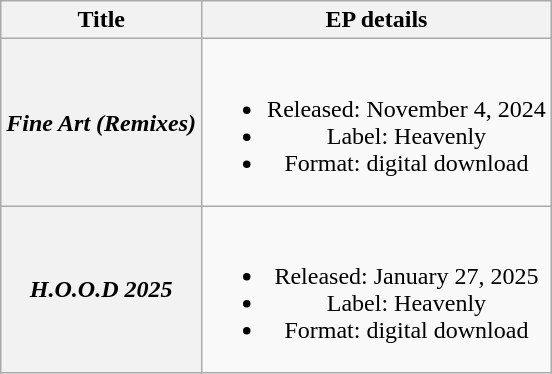<table class="wikitable plainrowheaders" style="text-align:center;">
<tr>
<th scope="col">Title</th>
<th scope="col">EP details</th>
</tr>
<tr>
<th scope="row"><em>Fine Art (Remixes)</em></th>
<td><br><ul><li>Released: November 4, 2024</li><li>Label: Heavenly</li><li>Format: digital download</li></ul></td>
</tr>
<tr>
<th scope="row"><em>H.O.O.D 2025</em></th>
<td><br><ul><li>Released: January 27, 2025</li><li>Label: Heavenly</li><li>Format: digital download</li></ul></td>
</tr>
</table>
